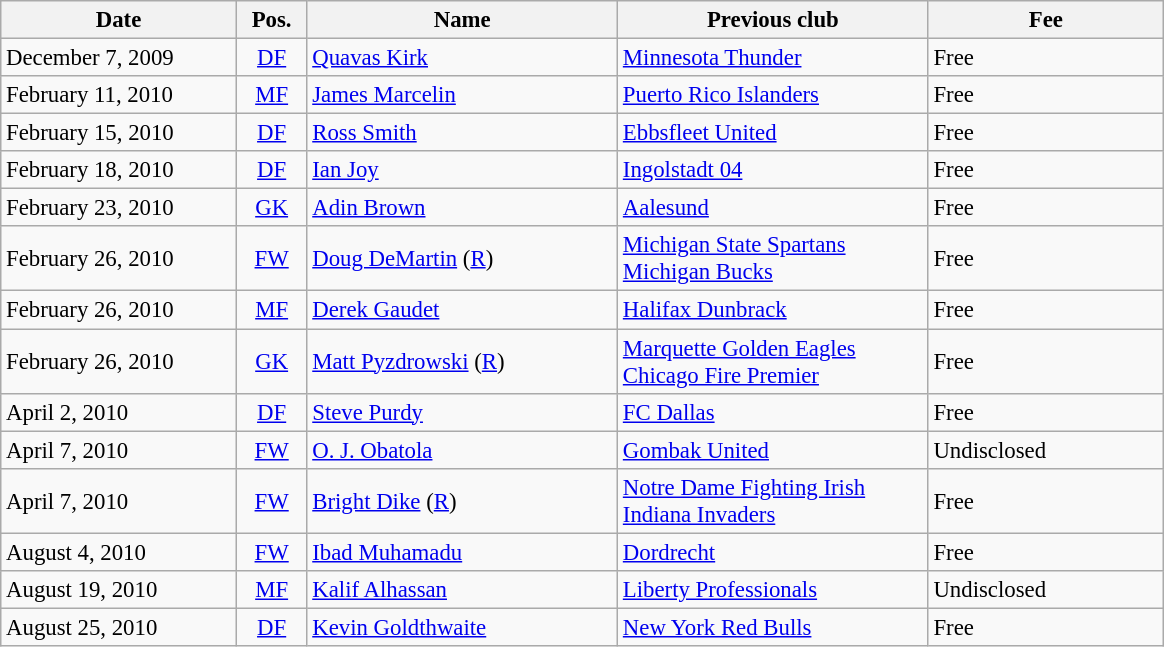<table class="wikitable" style="font-size: 95%;">
<tr>
<th width="150">Date</th>
<th width="40">Pos.</th>
<th width="200">Name</th>
<th width="200">Previous club</th>
<th width="150">Fee</th>
</tr>
<tr>
<td>December 7, 2009</td>
<td style="text-align: center;"><a href='#'>DF</a></td>
<td> <a href='#'>Quavas Kirk</a></td>
<td> <a href='#'>Minnesota Thunder</a></td>
<td>Free</td>
</tr>
<tr>
<td>February 11, 2010</td>
<td style="text-align: center;"><a href='#'>MF</a></td>
<td> <a href='#'>James Marcelin</a></td>
<td> <a href='#'>Puerto Rico Islanders</a></td>
<td>Free</td>
</tr>
<tr>
<td>February 15, 2010</td>
<td style="text-align: center;"><a href='#'>DF</a></td>
<td> <a href='#'>Ross Smith</a></td>
<td> <a href='#'>Ebbsfleet United</a></td>
<td>Free</td>
</tr>
<tr>
<td>February 18, 2010</td>
<td style="text-align: center;"><a href='#'>DF</a></td>
<td> <a href='#'>Ian Joy</a></td>
<td> <a href='#'>Ingolstadt 04</a></td>
<td>Free</td>
</tr>
<tr>
<td>February 23, 2010</td>
<td style="text-align: center;"><a href='#'>GK</a></td>
<td> <a href='#'>Adin Brown</a></td>
<td> <a href='#'>Aalesund</a></td>
<td>Free</td>
</tr>
<tr>
<td>February 26, 2010</td>
<td style="text-align: center;"><a href='#'>FW</a></td>
<td> <a href='#'>Doug DeMartin</a> (<a href='#'>R</a>)</td>
<td> <a href='#'>Michigan State Spartans</a><br> <a href='#'>Michigan Bucks</a></td>
<td>Free</td>
</tr>
<tr>
<td>February 26, 2010</td>
<td style="text-align: center;"><a href='#'>MF</a></td>
<td> <a href='#'>Derek Gaudet</a></td>
<td> <a href='#'>Halifax Dunbrack</a></td>
<td>Free</td>
</tr>
<tr>
<td>February 26, 2010</td>
<td style="text-align: center;"><a href='#'>GK</a></td>
<td> <a href='#'>Matt Pyzdrowski</a> (<a href='#'>R</a>)</td>
<td> <a href='#'>Marquette Golden Eagles</a><br> <a href='#'>Chicago Fire Premier</a></td>
<td>Free</td>
</tr>
<tr>
<td>April 2, 2010</td>
<td style="text-align: center;"><a href='#'>DF</a></td>
<td> <a href='#'>Steve Purdy</a></td>
<td> <a href='#'>FC Dallas</a></td>
<td>Free</td>
</tr>
<tr>
<td>April 7, 2010</td>
<td style="text-align: center;"><a href='#'>FW</a></td>
<td> <a href='#'>O. J. Obatola</a></td>
<td> <a href='#'>Gombak United</a></td>
<td>Undisclosed</td>
</tr>
<tr>
<td>April 7, 2010</td>
<td style="text-align: center;"><a href='#'>FW</a></td>
<td> <a href='#'>Bright Dike</a> (<a href='#'>R</a>)</td>
<td> <a href='#'>Notre Dame Fighting Irish</a><br> <a href='#'>Indiana Invaders</a></td>
<td>Free</td>
</tr>
<tr>
<td>August 4, 2010</td>
<td style="text-align: center;"><a href='#'>FW</a></td>
<td> <a href='#'>Ibad Muhamadu</a></td>
<td> <a href='#'>Dordrecht</a></td>
<td>Free</td>
</tr>
<tr>
<td>August 19, 2010</td>
<td style="text-align: center;"><a href='#'>MF</a></td>
<td> <a href='#'>Kalif Alhassan</a></td>
<td> <a href='#'>Liberty Professionals</a></td>
<td>Undisclosed</td>
</tr>
<tr>
<td>August 25, 2010</td>
<td style="text-align: center;"><a href='#'>DF</a></td>
<td> <a href='#'>Kevin Goldthwaite</a></td>
<td> <a href='#'>New York Red Bulls</a></td>
<td>Free</td>
</tr>
</table>
